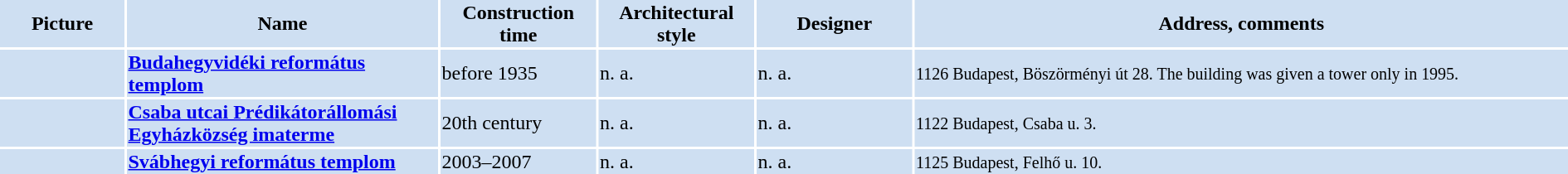<table width="100%">
<tr>
<th bgcolor="#CEDFF2" width="8%">Picture</th>
<th bgcolor="#CEDFF2" width="20%">Name</th>
<th bgcolor="#CEDFF2" width="10%">Construction time</th>
<th bgcolor="#CEDFF2" width="10%">Architectural style</th>
<th bgcolor="#CEDFF2" width="10%">Designer</th>
<th bgcolor="#CEDFF2" width="42%">Address, comments</th>
</tr>
<tr>
<td bgcolor="#CEDFF2"></td>
<td bgcolor="#CEDFF2"><strong><a href='#'>Budahegyvidéki református templom</a></strong></td>
<td bgcolor="#CEDFF2">before 1935</td>
<td bgcolor="#CEDFF2">n. a.</td>
<td bgcolor="#CEDFF2">n. a.</td>
<td bgcolor="#CEDFF2"><small>1126 Budapest, Böszörményi út 28. The building was given a tower only in 1995.</small></td>
</tr>
<tr>
<td bgcolor="#CEDFF2"></td>
<td bgcolor="#CEDFF2"><strong><a href='#'>Csaba utcai Prédikátorállomási Egyházközség imaterme</a></strong></td>
<td bgcolor="#CEDFF2">20th century</td>
<td bgcolor="#CEDFF2">n. a.</td>
<td bgcolor="#CEDFF2">n. a.</td>
<td bgcolor="#CEDFF2"><small>1122 Budapest, Csaba u. 3.</small></td>
</tr>
<tr>
<td bgcolor="#CEDFF2"></td>
<td bgcolor="#CEDFF2"><strong><a href='#'>Svábhegyi református templom</a></strong></td>
<td bgcolor="#CEDFF2">2003–2007</td>
<td bgcolor="#CEDFF2">n. a.</td>
<td bgcolor="#CEDFF2">n. a.</td>
<td bgcolor="#CEDFF2"><small>1125 Budapest, Felhő u. 10. </small></td>
</tr>
</table>
